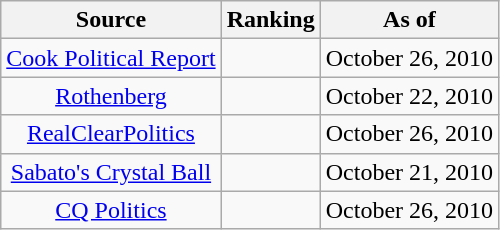<table class="wikitable" style="text-align:center">
<tr>
<th>Source</th>
<th>Ranking</th>
<th>As of</th>
</tr>
<tr>
<td><a href='#'>Cook Political Report</a></td>
<td></td>
<td>October 26, 2010</td>
</tr>
<tr>
<td><a href='#'>Rothenberg</a></td>
<td></td>
<td>October 22, 2010</td>
</tr>
<tr>
<td><a href='#'>RealClearPolitics</a></td>
<td></td>
<td>October 26, 2010</td>
</tr>
<tr>
<td><a href='#'>Sabato's Crystal Ball</a></td>
<td></td>
<td>October 21, 2010</td>
</tr>
<tr>
<td><a href='#'>CQ Politics</a></td>
<td></td>
<td>October 26, 2010</td>
</tr>
</table>
